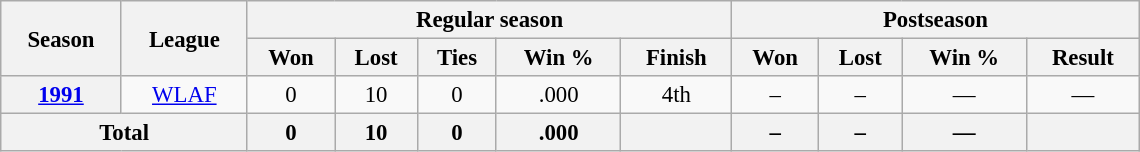<table class="wikitable" style="font-size:95%; text-align:center; width:50em">
<tr>
<th rowspan="2">Season</th>
<th rowspan="2">League</th>
<th colspan="5">Regular season</th>
<th colspan="4">Postseason</th>
</tr>
<tr>
<th>Won</th>
<th>Lost</th>
<th>Ties</th>
<th>Win %</th>
<th>Finish</th>
<th>Won</th>
<th>Lost</th>
<th>Win %</th>
<th>Result</th>
</tr>
<tr>
<th><a href='#'>1991</a></th>
<td><a href='#'>WLAF</a></td>
<td>0</td>
<td>10</td>
<td>0</td>
<td>.000</td>
<td>4th </td>
<td>–</td>
<td>–</td>
<td>—</td>
<td>—</td>
</tr>
<tr>
<th colspan="2">Total</th>
<th>0</th>
<th>10</th>
<th>0</th>
<th>.000</th>
<th></th>
<th>–</th>
<th>–</th>
<th>—</th>
<th></th>
</tr>
</table>
